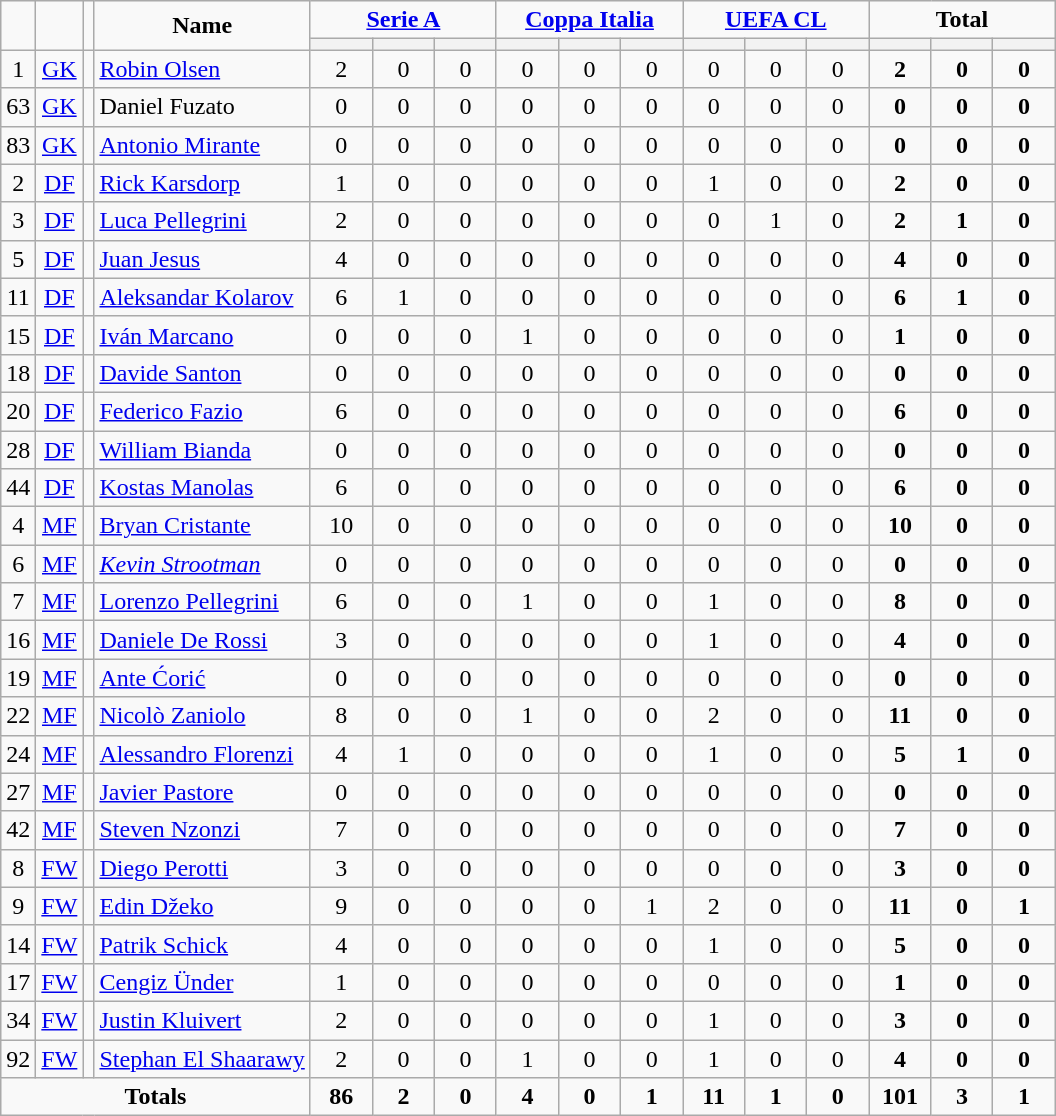<table class="wikitable" style="text-align:center;">
<tr>
<td rowspan="2" !width=15><strong></strong></td>
<td rowspan="2" !width=15><strong></strong></td>
<td rowspan="2" !width=15><strong></strong></td>
<td rowspan="2" !width=120><strong>Name</strong></td>
<td colspan="3"><strong><a href='#'>Serie A</a></strong></td>
<td colspan="3"><strong><a href='#'>Coppa Italia</a></strong></td>
<td colspan="3"><strong><a href='#'>UEFA CL</a></strong></td>
<td colspan="3"><strong>Total</strong></td>
</tr>
<tr>
<th width=34; background:#fe9;"></th>
<th width=34; background:#fe9;"></th>
<th width=34; background:#ff8888;"></th>
<th width=34; background:#fe9;"></th>
<th width=34; background:#fe9;"></th>
<th width=34; background:#ff8888;"></th>
<th width=34; background:#fe9;"></th>
<th width=34; background:#fe9;"></th>
<th width=34; background:#ff8888;"></th>
<th width=34; background:#fe9;"></th>
<th width=34; background:#fe9;"></th>
<th width=34; background:#ff8888;"></th>
</tr>
<tr>
<td>1</td>
<td><a href='#'>GK</a></td>
<td></td>
<td align=left><a href='#'>Robin Olsen</a></td>
<td>2</td>
<td>0</td>
<td>0</td>
<td>0</td>
<td>0</td>
<td>0</td>
<td>0</td>
<td>0</td>
<td>0</td>
<td><strong>2</strong></td>
<td><strong>0</strong></td>
<td><strong>0</strong></td>
</tr>
<tr>
<td>63</td>
<td><a href='#'>GK</a></td>
<td></td>
<td align=left>Daniel Fuzato</td>
<td>0</td>
<td>0</td>
<td>0</td>
<td>0</td>
<td>0</td>
<td>0</td>
<td>0</td>
<td>0</td>
<td>0</td>
<td><strong>0</strong></td>
<td><strong>0</strong></td>
<td><strong>0</strong></td>
</tr>
<tr>
<td>83</td>
<td><a href='#'>GK</a></td>
<td></td>
<td align=left><a href='#'>Antonio Mirante</a></td>
<td>0</td>
<td>0</td>
<td>0</td>
<td>0</td>
<td>0</td>
<td>0</td>
<td>0</td>
<td>0</td>
<td>0</td>
<td><strong>0</strong></td>
<td><strong>0</strong></td>
<td><strong>0</strong></td>
</tr>
<tr>
<td>2</td>
<td><a href='#'>DF</a></td>
<td></td>
<td align=left><a href='#'>Rick Karsdorp</a></td>
<td>1</td>
<td>0</td>
<td>0</td>
<td>0</td>
<td>0</td>
<td>0</td>
<td>1</td>
<td>0</td>
<td>0</td>
<td><strong>2</strong></td>
<td><strong>0</strong></td>
<td><strong>0</strong></td>
</tr>
<tr>
<td>3</td>
<td><a href='#'>DF</a></td>
<td></td>
<td align=left><a href='#'>Luca Pellegrini</a></td>
<td>2</td>
<td>0</td>
<td>0</td>
<td>0</td>
<td>0</td>
<td>0</td>
<td>0</td>
<td>1</td>
<td>0</td>
<td><strong>2</strong></td>
<td><strong>1</strong></td>
<td><strong>0</strong></td>
</tr>
<tr>
<td>5</td>
<td><a href='#'>DF</a></td>
<td></td>
<td align=left><a href='#'>Juan Jesus</a></td>
<td>4</td>
<td>0</td>
<td>0</td>
<td>0</td>
<td>0</td>
<td>0</td>
<td>0</td>
<td>0</td>
<td>0</td>
<td><strong>4</strong></td>
<td><strong>0</strong></td>
<td><strong>0</strong></td>
</tr>
<tr>
<td>11</td>
<td><a href='#'>DF</a></td>
<td></td>
<td align=left><a href='#'>Aleksandar Kolarov</a></td>
<td>6</td>
<td>1</td>
<td>0</td>
<td>0</td>
<td>0</td>
<td>0</td>
<td>0</td>
<td>0</td>
<td>0</td>
<td><strong>6</strong></td>
<td><strong>1</strong></td>
<td><strong>0</strong></td>
</tr>
<tr>
<td>15</td>
<td><a href='#'>DF</a></td>
<td></td>
<td align=left><a href='#'>Iván Marcano</a></td>
<td>0</td>
<td>0</td>
<td>0</td>
<td>1</td>
<td>0</td>
<td>0</td>
<td>0</td>
<td>0</td>
<td>0</td>
<td><strong>1</strong></td>
<td><strong>0</strong></td>
<td><strong>0</strong></td>
</tr>
<tr>
<td>18</td>
<td><a href='#'>DF</a></td>
<td></td>
<td align=left><a href='#'>Davide Santon</a></td>
<td>0</td>
<td>0</td>
<td>0</td>
<td>0</td>
<td>0</td>
<td>0</td>
<td>0</td>
<td>0</td>
<td>0</td>
<td><strong>0</strong></td>
<td><strong>0</strong></td>
<td><strong>0</strong></td>
</tr>
<tr>
<td>20</td>
<td><a href='#'>DF</a></td>
<td></td>
<td align=left><a href='#'>Federico Fazio</a></td>
<td>6</td>
<td>0</td>
<td>0</td>
<td>0</td>
<td>0</td>
<td>0</td>
<td>0</td>
<td>0</td>
<td>0</td>
<td><strong>6</strong></td>
<td><strong>0</strong></td>
<td><strong>0</strong></td>
</tr>
<tr>
<td>28</td>
<td><a href='#'>DF</a></td>
<td></td>
<td align=left><a href='#'>William Bianda</a></td>
<td>0</td>
<td>0</td>
<td>0</td>
<td>0</td>
<td>0</td>
<td>0</td>
<td>0</td>
<td>0</td>
<td>0</td>
<td><strong>0</strong></td>
<td><strong>0</strong></td>
<td><strong>0</strong></td>
</tr>
<tr>
<td>44</td>
<td><a href='#'>DF</a></td>
<td></td>
<td align=left><a href='#'>Kostas Manolas</a></td>
<td>6</td>
<td>0</td>
<td>0</td>
<td>0</td>
<td>0</td>
<td>0</td>
<td>0</td>
<td>0</td>
<td>0</td>
<td><strong>6</strong></td>
<td><strong>0</strong></td>
<td><strong>0</strong></td>
</tr>
<tr>
<td>4</td>
<td><a href='#'>MF</a></td>
<td></td>
<td align=left><a href='#'>Bryan Cristante</a></td>
<td>10</td>
<td>0</td>
<td>0</td>
<td>0</td>
<td>0</td>
<td>0</td>
<td>0</td>
<td>0</td>
<td>0</td>
<td><strong>10</strong></td>
<td><strong>0</strong></td>
<td><strong>0</strong></td>
</tr>
<tr>
<td>6</td>
<td><a href='#'>MF</a></td>
<td></td>
<td align=left><em><a href='#'>Kevin Strootman</a></em></td>
<td>0</td>
<td>0</td>
<td>0</td>
<td>0</td>
<td>0</td>
<td>0</td>
<td>0</td>
<td>0</td>
<td>0</td>
<td><strong>0</strong></td>
<td><strong>0</strong></td>
<td><strong>0</strong></td>
</tr>
<tr>
<td>7</td>
<td><a href='#'>MF</a></td>
<td></td>
<td align=left><a href='#'>Lorenzo Pellegrini</a></td>
<td>6</td>
<td>0</td>
<td>0</td>
<td>1</td>
<td>0</td>
<td>0</td>
<td>1</td>
<td>0</td>
<td>0</td>
<td><strong>8</strong></td>
<td><strong>0</strong></td>
<td><strong>0</strong></td>
</tr>
<tr>
<td>16</td>
<td><a href='#'>MF</a></td>
<td></td>
<td align=left><a href='#'>Daniele De Rossi</a></td>
<td>3</td>
<td>0</td>
<td>0</td>
<td>0</td>
<td>0</td>
<td>0</td>
<td>1</td>
<td>0</td>
<td>0</td>
<td><strong>4</strong></td>
<td><strong>0</strong></td>
<td><strong>0</strong></td>
</tr>
<tr>
<td>19</td>
<td><a href='#'>MF</a></td>
<td></td>
<td align=left><a href='#'>Ante Ćorić</a></td>
<td>0</td>
<td>0</td>
<td>0</td>
<td>0</td>
<td>0</td>
<td>0</td>
<td>0</td>
<td>0</td>
<td>0</td>
<td><strong>0</strong></td>
<td><strong>0</strong></td>
<td><strong>0</strong></td>
</tr>
<tr>
<td>22</td>
<td><a href='#'>MF</a></td>
<td></td>
<td align=left><a href='#'>Nicolò Zaniolo</a></td>
<td>8</td>
<td>0</td>
<td>0</td>
<td>1</td>
<td>0</td>
<td>0</td>
<td>2</td>
<td>0</td>
<td>0</td>
<td><strong>11</strong></td>
<td><strong>0</strong></td>
<td><strong>0</strong></td>
</tr>
<tr>
<td>24</td>
<td><a href='#'>MF</a></td>
<td></td>
<td align=left><a href='#'>Alessandro Florenzi</a></td>
<td>4</td>
<td>1</td>
<td>0</td>
<td>0</td>
<td>0</td>
<td>0</td>
<td>1</td>
<td>0</td>
<td>0</td>
<td><strong>5</strong></td>
<td><strong>1</strong></td>
<td><strong>0</strong></td>
</tr>
<tr>
<td>27</td>
<td><a href='#'>MF</a></td>
<td></td>
<td align=left><a href='#'>Javier Pastore</a></td>
<td>0</td>
<td>0</td>
<td>0</td>
<td>0</td>
<td>0</td>
<td>0</td>
<td>0</td>
<td>0</td>
<td>0</td>
<td><strong>0</strong></td>
<td><strong>0</strong></td>
<td><strong>0</strong></td>
</tr>
<tr>
<td>42</td>
<td><a href='#'>MF</a></td>
<td></td>
<td align=left><a href='#'>Steven Nzonzi</a></td>
<td>7</td>
<td>0</td>
<td>0</td>
<td>0</td>
<td>0</td>
<td>0</td>
<td>0</td>
<td>0</td>
<td>0</td>
<td><strong>7</strong></td>
<td><strong>0</strong></td>
<td><strong>0</strong></td>
</tr>
<tr>
<td>8</td>
<td><a href='#'>FW</a></td>
<td></td>
<td align=left><a href='#'>Diego Perotti</a></td>
<td>3</td>
<td>0</td>
<td>0</td>
<td>0</td>
<td>0</td>
<td>0</td>
<td>0</td>
<td>0</td>
<td>0</td>
<td><strong>3</strong></td>
<td><strong>0</strong></td>
<td><strong>0</strong></td>
</tr>
<tr>
<td>9</td>
<td><a href='#'>FW</a></td>
<td></td>
<td align=left><a href='#'>Edin Džeko</a></td>
<td>9</td>
<td>0</td>
<td>0</td>
<td>0</td>
<td>0</td>
<td>1</td>
<td>2</td>
<td>0</td>
<td>0</td>
<td><strong>11</strong></td>
<td><strong>0</strong></td>
<td><strong>1</strong></td>
</tr>
<tr>
<td>14</td>
<td><a href='#'>FW</a></td>
<td></td>
<td align=left><a href='#'>Patrik Schick</a></td>
<td>4</td>
<td>0</td>
<td>0</td>
<td>0</td>
<td>0</td>
<td>0</td>
<td>1</td>
<td>0</td>
<td>0</td>
<td><strong>5</strong></td>
<td><strong>0</strong></td>
<td><strong>0</strong></td>
</tr>
<tr>
<td>17</td>
<td><a href='#'>FW</a></td>
<td></td>
<td align=left><a href='#'>Cengiz Ünder</a></td>
<td>1</td>
<td>0</td>
<td>0</td>
<td>0</td>
<td>0</td>
<td>0</td>
<td>0</td>
<td>0</td>
<td>0</td>
<td><strong>1</strong></td>
<td><strong>0</strong></td>
<td><strong>0</strong></td>
</tr>
<tr>
<td>34</td>
<td><a href='#'>FW</a></td>
<td></td>
<td align=left><a href='#'>Justin Kluivert</a></td>
<td>2</td>
<td>0</td>
<td>0</td>
<td>0</td>
<td>0</td>
<td>0</td>
<td>1</td>
<td>0</td>
<td>0</td>
<td><strong>3</strong></td>
<td><strong>0</strong></td>
<td><strong>0</strong></td>
</tr>
<tr>
<td>92</td>
<td><a href='#'>FW</a></td>
<td></td>
<td align=left><a href='#'>Stephan El Shaarawy</a></td>
<td>2</td>
<td>0</td>
<td>0</td>
<td>1</td>
<td>0</td>
<td>0</td>
<td>1</td>
<td>0</td>
<td>0</td>
<td><strong>4</strong></td>
<td><strong>0</strong></td>
<td><strong>0</strong></td>
</tr>
<tr>
<td colspan=4><strong>Totals</strong></td>
<td><strong>86</strong></td>
<td><strong>2</strong></td>
<td><strong>0</strong></td>
<td><strong>4</strong></td>
<td><strong>0</strong></td>
<td><strong>1</strong></td>
<td><strong>11</strong></td>
<td><strong>1</strong></td>
<td><strong>0</strong></td>
<td><strong>101</strong></td>
<td><strong>3</strong></td>
<td><strong>1</strong></td>
</tr>
</table>
